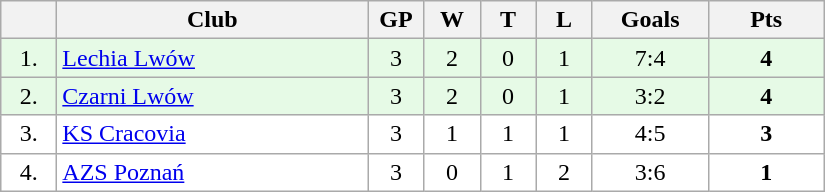<table class="wikitable">
<tr>
<th width="30"></th>
<th width="200">Club</th>
<th width="30">GP</th>
<th width="30">W</th>
<th width="30">T</th>
<th width="30">L</th>
<th width="70">Goals</th>
<th width="70">Pts</th>
</tr>
<tr bgcolor="#e6fae6" align="center">
<td>1.</td>
<td align="left"><a href='#'>Lechia Lwów</a></td>
<td>3</td>
<td>2</td>
<td>0</td>
<td>1</td>
<td>7:4</td>
<td><strong>4</strong></td>
</tr>
<tr bgcolor="#e6fae6" align="center">
<td>2.</td>
<td align="left"><a href='#'>Czarni Lwów</a></td>
<td>3</td>
<td>2</td>
<td>0</td>
<td>1</td>
<td>3:2</td>
<td><strong>4</strong></td>
</tr>
<tr bgcolor="#FFFFFF" align="center">
<td>3.</td>
<td align="left"><a href='#'>KS Cracovia</a></td>
<td>3</td>
<td>1</td>
<td>1</td>
<td>1</td>
<td>4:5</td>
<td><strong>3</strong></td>
</tr>
<tr bgcolor="#FFFFFF" align="center">
<td>4.</td>
<td align="left"><a href='#'>AZS Poznań</a></td>
<td>3</td>
<td>0</td>
<td>1</td>
<td>2</td>
<td>3:6</td>
<td><strong>1</strong></td>
</tr>
</table>
